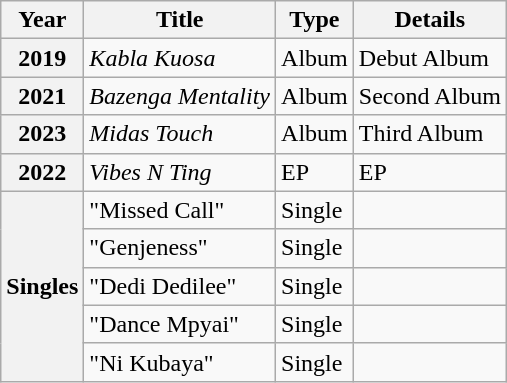<table class="wikitable">
<tr>
<th>Year</th>
<th>Title</th>
<th>Type</th>
<th>Details</th>
</tr>
<tr>
<th>2019</th>
<td><em>Kabla Kuosa</em></td>
<td>Album</td>
<td>Debut Album</td>
</tr>
<tr>
<th>2021</th>
<td><em>Bazenga Mentality</em></td>
<td>Album</td>
<td>Second Album</td>
</tr>
<tr>
<th>2023</th>
<td><em>Midas Touch</em></td>
<td>Album</td>
<td>Third Album</td>
</tr>
<tr>
<th>2022</th>
<td><em>Vibes N Ting</em></td>
<td>EP</td>
<td>EP</td>
</tr>
<tr>
<th rowspan=5>Singles</th>
<td>"Missed Call"</td>
<td>Single</td>
<td></td>
</tr>
<tr>
<td>"Genjeness"</td>
<td>Single</td>
<td></td>
</tr>
<tr>
<td>"Dedi Dedilee"</td>
<td>Single</td>
<td></td>
</tr>
<tr>
<td>"Dance Mpyai"</td>
<td>Single</td>
<td></td>
</tr>
<tr>
<td>"Ni Kubaya"</td>
<td>Single</td>
<td></td>
</tr>
</table>
